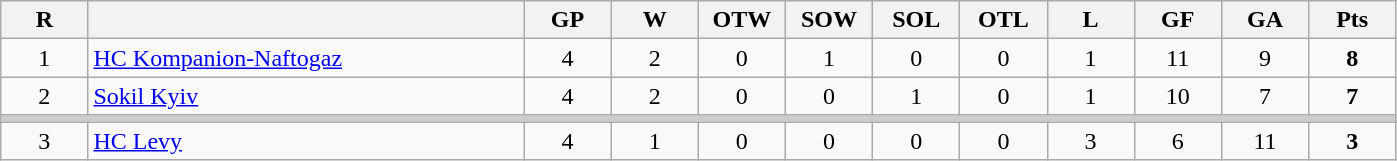<table class="wikitable sortable" style="text-align:center;">
<tr>
<th bgcolor="#DDDDFF" width="5%">R</th>
<th bgcolor="#DDDDFF" width="25%"></th>
<th bgcolor="#DDDDFF" width="5%">GP</th>
<th bgcolor="#DDDDFF" width="5%">W</th>
<th bgcolor="#DDDDFF" width="5%">OTW</th>
<th bgcolor="#DDDDFF" width="5%">SOW</th>
<th bgcolor="#DDDDFF" width="5%">SOL</th>
<th bgcolor="#DDDDFF" width="5%">OTL</th>
<th bgcolor="#DDDDFF" width="5%">L</th>
<th bgcolor="#DDDDFF" width="5%">GF</th>
<th bgcolor="#DDDDFF" width="5%">GA</th>
<th bgcolor="#DDDDFF" width="5%">Pts</th>
</tr>
<tr>
<td>1</td>
<td align=left><a href='#'>HC Kompanion-Naftogaz</a></td>
<td>4</td>
<td>2</td>
<td>0</td>
<td>1</td>
<td>0</td>
<td>0</td>
<td>1</td>
<td>11</td>
<td>9</td>
<td><strong>8</strong></td>
</tr>
<tr>
<td>2</td>
<td align=left><a href='#'>Sokil Kyiv</a></td>
<td>4</td>
<td>2</td>
<td>0</td>
<td>0</td>
<td>1</td>
<td>0</td>
<td>1</td>
<td>10</td>
<td>7</td>
<td><strong>7</strong></td>
</tr>
<tr class="unsortable" style="color:#cccccc;background-color:#cccccc;height:3px">
<td colspan="13" style="height:3px;font-size:1px"></td>
</tr>
<tr>
<td>3</td>
<td align=left><a href='#'>HC Levy</a></td>
<td>4</td>
<td>1</td>
<td>0</td>
<td>0</td>
<td>0</td>
<td>0</td>
<td>3</td>
<td>6</td>
<td>11</td>
<td><strong>3</strong></td>
</tr>
</table>
